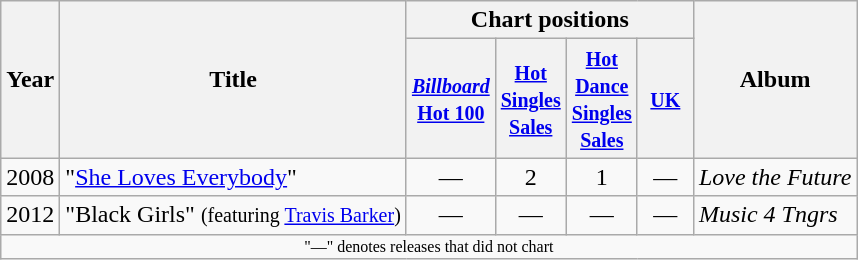<table class="wikitable">
<tr>
<th rowspan="2">Year</th>
<th rowspan="2">Title</th>
<th colspan="4">Chart positions</th>
<th rowspan="2">Album</th>
</tr>
<tr>
<th width="30"><small><a href='#'><em>Billboard</em> Hot 100</a></small></th>
<th width="30"><small><a href='#'>Hot Singles Sales</a></small></th>
<th width="30"><small><a href='#'>Hot Dance Singles Sales</a></small></th>
<th width="30"><small><a href='#'>UK</a></small></th>
</tr>
<tr>
<td>2008</td>
<td>"<a href='#'>She Loves Everybody</a>"</td>
<td style="text-align:center;">—</td>
<td style="text-align:center;">2</td>
<td style="text-align:center;">1</td>
<td style="text-align:center;">—</td>
<td style="text-align:left;"><em>Love the Future</em></td>
</tr>
<tr>
<td>2012</td>
<td>"Black Girls" <small>(featuring <a href='#'>Travis Barker</a>)</small></td>
<td style="text-align:center;">—</td>
<td style="text-align:center;">—</td>
<td style="text-align:center;">—</td>
<td style="text-align:center;">—</td>
<td style="text-align:left;"><em>Music 4 Tngrs</em></td>
</tr>
<tr>
<td colspan="7" style="text-align:center; font-size:8pt;">"—" denotes releases that did not chart</td>
</tr>
</table>
